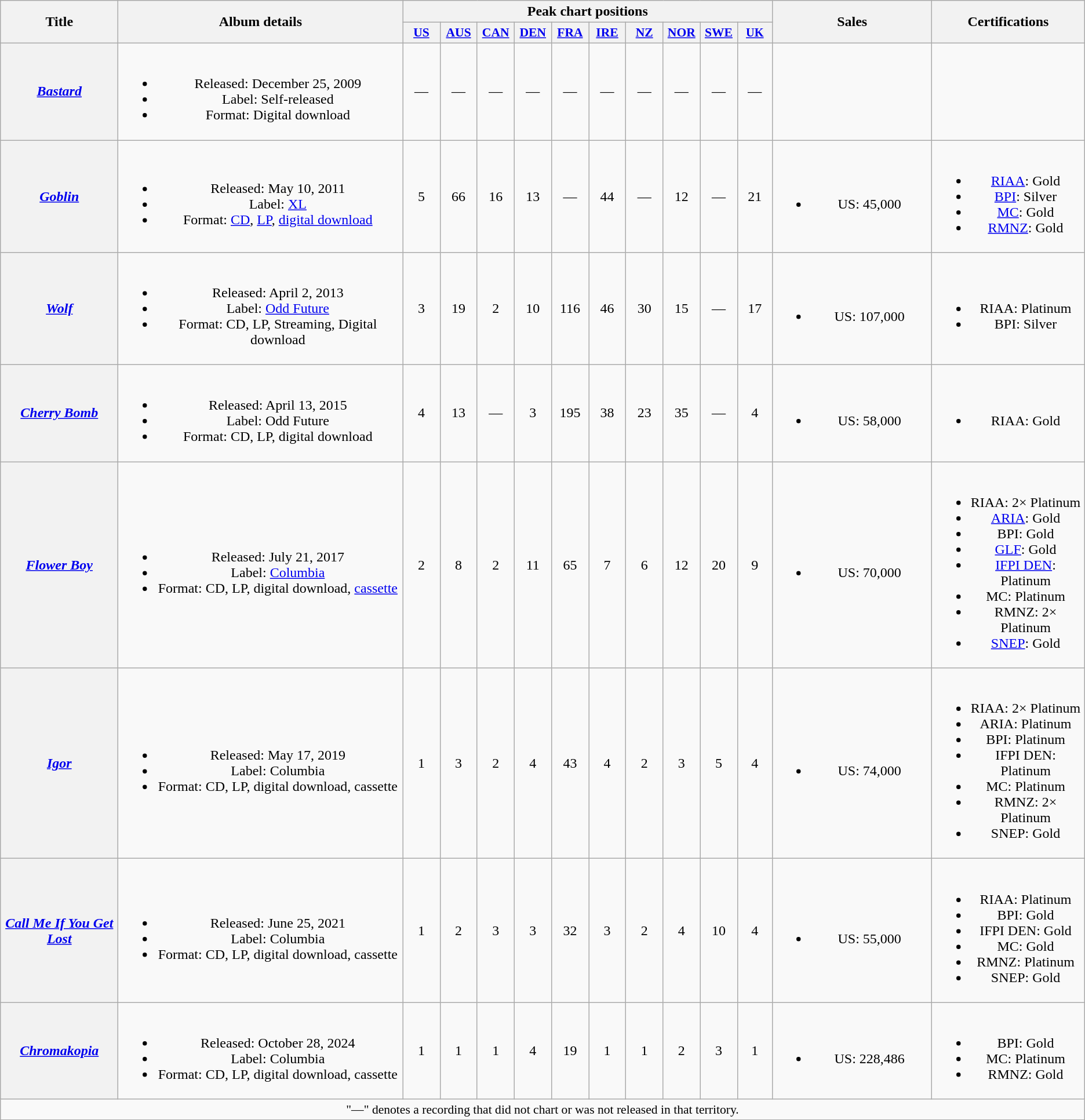<table class="wikitable plainrowheaders" style="text-align:center;">
<tr>
<th scope="col" rowspan="2" style="width:8em;">Title</th>
<th scope="col" rowspan="2" style="width:20em;">Album details</th>
<th scope="col" colspan="10">Peak chart positions</th>
<th scope="col" rowspan="2" style="width:11em;">Sales</th>
<th scope="col" rowspan="2">Certifications</th>
</tr>
<tr>
<th scope="col" style="width:2.5em;font-size:90%;"><a href='#'>US</a><br></th>
<th scope="col" style="width:2.5em;font-size:90%;"><a href='#'>AUS</a><br></th>
<th scope="col" style="width:2.5em;font-size:90%;"><a href='#'>CAN</a><br></th>
<th scope="col" style="width:2.5em;font-size:90%;"><a href='#'>DEN</a><br></th>
<th scope="col" style="width:2.5em;font-size:90%;"><a href='#'>FRA</a><br></th>
<th scope="col" style="width:2.5em;font-size:90%;"><a href='#'>IRE</a><br></th>
<th scope="col" style="width:2.5em;font-size:90%;"><a href='#'>NZ</a><br></th>
<th scope="col" style="width:2.5em;font-size:90%;"><a href='#'>NOR</a><br></th>
<th scope="col" style="width:2.5em;font-size:90%;"><a href='#'>SWE</a><br></th>
<th scope="col" style="width:2.5em;font-size:85%;"><a href='#'>UK</a><br></th>
</tr>
<tr>
<th scope="row"><em><a href='#'>Bastard</a></em></th>
<td><br><ul><li>Released: December 25, 2009</li><li>Label: Self-released</li><li>Format: Digital download</li></ul></td>
<td>—</td>
<td>—</td>
<td>—</td>
<td>—</td>
<td>—</td>
<td>—</td>
<td>—</td>
<td>—</td>
<td>—</td>
<td>—</td>
<td></td>
<td></td>
</tr>
<tr>
<th scope="row"><em><a href='#'>Goblin</a></em></th>
<td><br><ul><li>Released: May 10, 2011</li><li>Label: <a href='#'>XL</a></li><li>Format: <a href='#'>CD</a>, <a href='#'>LP</a>, <a href='#'>digital download</a></li></ul></td>
<td>5</td>
<td>66</td>
<td>16</td>
<td>13</td>
<td>—</td>
<td>44</td>
<td>—</td>
<td>12</td>
<td>—</td>
<td>21</td>
<td><br><ul><li>US: 45,000</li></ul></td>
<td><br><ul><li><a href='#'>RIAA</a>: Gold</li><li><a href='#'>BPI</a>: Silver</li><li><a href='#'>MC</a>: Gold</li><li><a href='#'>RMNZ</a>: Gold</li></ul></td>
</tr>
<tr>
<th scope="row"><em><a href='#'>Wolf</a></em></th>
<td><br><ul><li>Released: April 2, 2013</li><li>Label: <a href='#'>Odd Future</a></li><li>Format: CD, LP, Streaming, Digital download</li></ul></td>
<td>3</td>
<td>19</td>
<td>2</td>
<td>10</td>
<td>116</td>
<td>46</td>
<td>30</td>
<td>15</td>
<td>—</td>
<td>17</td>
<td><br><ul><li>US: 107,000</li></ul></td>
<td><br><ul><li>RIAA: Platinum</li><li>BPI: Silver</li></ul></td>
</tr>
<tr>
<th scope="row"><em><a href='#'>Cherry Bomb</a></em></th>
<td><br><ul><li>Released: April 13, 2015</li><li>Label: Odd Future</li><li>Format: CD, LP, digital download</li></ul></td>
<td>4</td>
<td>13</td>
<td>—</td>
<td>3</td>
<td>195</td>
<td>38</td>
<td>23</td>
<td>35</td>
<td>—</td>
<td>4</td>
<td><br><ul><li>US: 58,000</li></ul></td>
<td><br><ul><li>RIAA: Gold</li></ul></td>
</tr>
<tr>
<th scope="row"><em><a href='#'>Flower Boy</a></em></th>
<td><br><ul><li>Released: July 21, 2017</li><li>Label: <a href='#'>Columbia</a></li><li>Format: CD, LP, digital download, <a href='#'>cassette</a></li></ul></td>
<td>2</td>
<td>8</td>
<td>2</td>
<td>11</td>
<td>65</td>
<td>7</td>
<td>6</td>
<td>12</td>
<td>20</td>
<td>9</td>
<td><br><ul><li>US: 70,000</li></ul></td>
<td><br><ul><li>RIAA: 2× Platinum</li><li><a href='#'>ARIA</a>: Gold</li><li>BPI: Gold</li><li><a href='#'>GLF</a>: Gold</li><li><a href='#'>IFPI DEN</a>: Platinum</li><li>MC: Platinum</li><li>RMNZ: 2× Platinum</li><li><a href='#'>SNEP</a>: Gold</li></ul></td>
</tr>
<tr>
<th scope="row"><em><a href='#'>Igor</a></em></th>
<td><br><ul><li>Released: May 17, 2019</li><li>Label: Columbia</li><li>Format: CD, LP, digital download, cassette</li></ul></td>
<td>1</td>
<td>3</td>
<td>2</td>
<td>4</td>
<td>43</td>
<td>4</td>
<td>2</td>
<td>3</td>
<td>5</td>
<td>4</td>
<td><br><ul><li>US: 74,000</li></ul></td>
<td><br><ul><li>RIAA: 2× Platinum</li><li>ARIA: Platinum</li><li>BPI: Platinum</li><li>IFPI DEN: Platinum</li><li>MC: Platinum</li><li>RMNZ: 2× Platinum</li><li>SNEP: Gold</li></ul></td>
</tr>
<tr>
<th scope="row"><em><a href='#'>Call Me If You Get Lost</a></em></th>
<td><br><ul><li>Released: June 25, 2021</li><li>Label: Columbia</li><li>Format: CD, LP, digital download, cassette</li></ul></td>
<td>1</td>
<td>2</td>
<td>3</td>
<td>3</td>
<td>32</td>
<td>3</td>
<td>2</td>
<td>4</td>
<td>10</td>
<td>4</td>
<td><br><ul><li>US: 55,000</li></ul></td>
<td><br><ul><li>RIAA: Platinum</li><li>BPI: Gold</li><li>IFPI DEN: Gold</li><li>MC: Gold</li><li>RMNZ: Platinum</li><li>SNEP: Gold</li></ul></td>
</tr>
<tr>
<th scope="row"><em><a href='#'>Chromakopia</a></em></th>
<td><br><ul><li>Released: October 28, 2024</li><li>Label: Columbia</li><li>Format: CD, LP, digital download, cassette</li></ul></td>
<td>1</td>
<td>1<br></td>
<td>1</td>
<td>4<br></td>
<td>19<br></td>
<td>1<br></td>
<td>1<br></td>
<td>2<br></td>
<td>3<br></td>
<td>1</td>
<td><br><ul><li>US: 228,486 </li></ul></td>
<td><br><ul><li>BPI: Gold</li><li>MC: Platinum</li><li>RMNZ: Gold</li></ul></td>
</tr>
<tr>
<td colspan="22" style="font-size:90%">"—" denotes a recording that did not chart or was not released in that territory.</td>
</tr>
</table>
